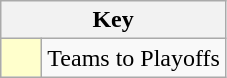<table class="wikitable" style="text-align: center;">
<tr>
<th colspan=2>Key</th>
</tr>
<tr>
<td style="background:#ffffcc; width:20px;"></td>
<td align=left>Teams to Playoffs</td>
</tr>
</table>
